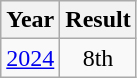<table class="wikitable" style="text-align:center">
<tr>
<th>Year</th>
<th>Result</th>
</tr>
<tr>
<td><a href='#'>2024</a></td>
<td>8th</td>
</tr>
</table>
